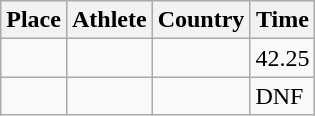<table class="wikitable">
<tr>
<th>Place</th>
<th>Athlete</th>
<th>Country</th>
<th>Time</th>
</tr>
<tr>
<td align=center></td>
<td></td>
<td></td>
<td>42.25</td>
</tr>
<tr>
<td align=center></td>
<td></td>
<td></td>
<td>DNF</td>
</tr>
</table>
